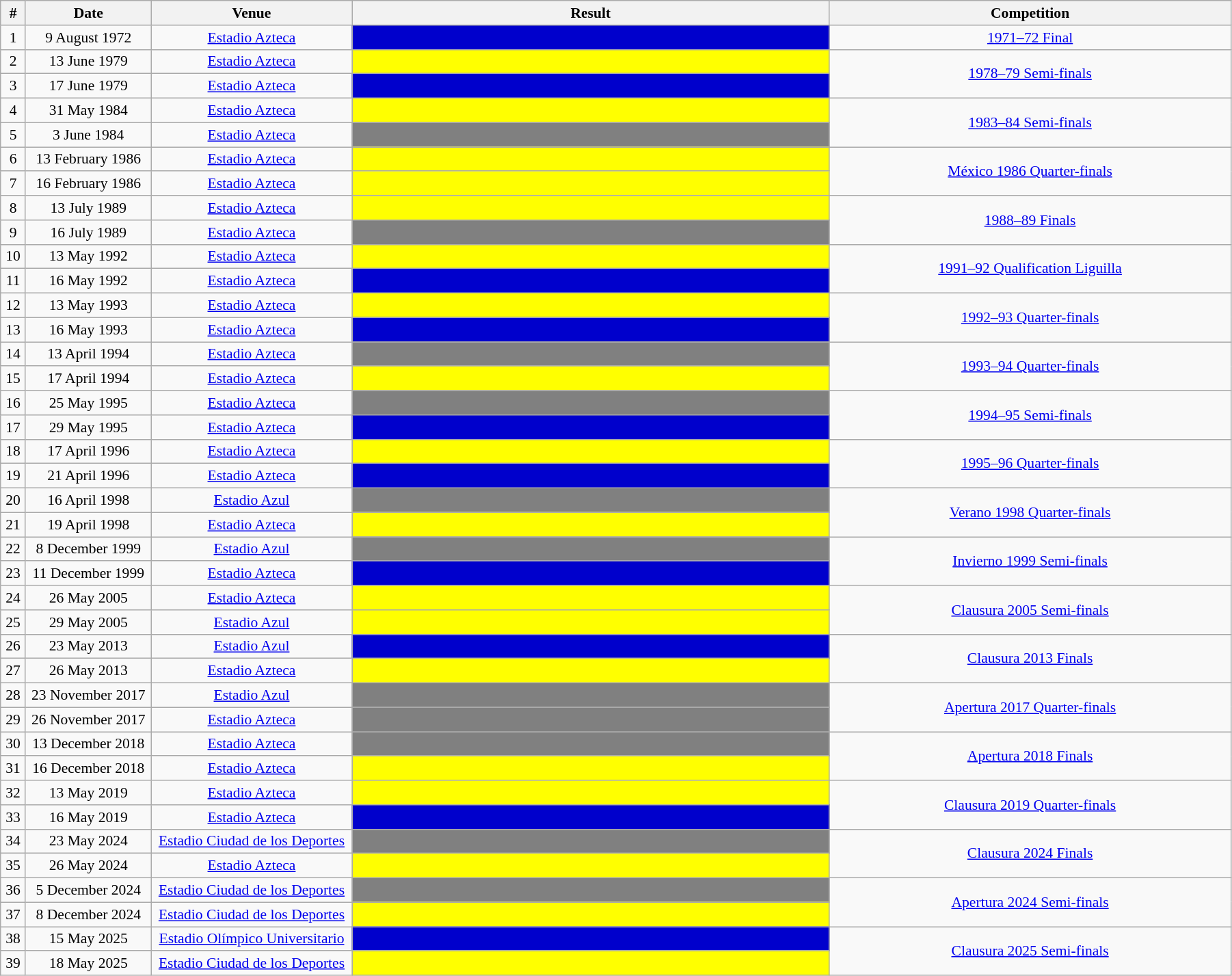<table class="wikitable" style="font-size:90%;width:95%;text-align:center">
<tr>
<th width=2%>#</th>
<th class="unsortable" style="width:10%;">Date</th>
<th width=16%>Venue</th>
<th width=38%>Result</th>
<th width=32%>Competition</th>
</tr>
<tr>
<td>1</td>
<td>9 August 1972</td>
<td><a href='#'>Estadio Azteca</a></td>
<td bgcolor=0000CC></td>
<td><a href='#'>1971–72 Final</a></td>
</tr>
<tr>
<td>2</td>
<td>13 June 1979</td>
<td><a href='#'>Estadio Azteca</a></td>
<td bgcolor=FFFF00></td>
<td rowspan=2><a href='#'>1978–79 Semi-finals</a></td>
</tr>
<tr>
<td>3</td>
<td>17 June 1979</td>
<td><a href='#'>Estadio Azteca</a></td>
<td bgcolor=0000CC></td>
</tr>
<tr>
<td>4</td>
<td>31 May 1984</td>
<td><a href='#'>Estadio Azteca</a></td>
<td bgcolor=FFFF00></td>
<td rowspan=2><a href='#'>1983–84 Semi-finals</a></td>
</tr>
<tr>
<td>5</td>
<td>3 June 1984</td>
<td><a href='#'>Estadio Azteca</a></td>
<td bgcolor=808080></td>
</tr>
<tr>
<td>6</td>
<td>13 February 1986</td>
<td><a href='#'>Estadio Azteca</a></td>
<td bgcolor=FFFF00></td>
<td rowspan=2><a href='#'>México 1986 Quarter-finals</a></td>
</tr>
<tr>
<td>7</td>
<td>16 February 1986</td>
<td><a href='#'>Estadio Azteca</a></td>
<td bgcolor=FFFF00></td>
</tr>
<tr>
<td>8</td>
<td>13 July 1989</td>
<td><a href='#'>Estadio Azteca</a></td>
<td bgcolor=FFFF00></td>
<td rowspan=2><a href='#'>1988–89 Finals</a></td>
</tr>
<tr>
<td>9</td>
<td>16 July 1989</td>
<td><a href='#'>Estadio Azteca</a></td>
<td bgcolor=808080></td>
</tr>
<tr>
<td>10</td>
<td>13 May 1992</td>
<td><a href='#'>Estadio Azteca</a></td>
<td bgcolor=FFFF00></td>
<td rowspan=2><a href='#'>1991–92 Qualification Liguilla</a></td>
</tr>
<tr>
<td>11</td>
<td>16 May 1992</td>
<td><a href='#'>Estadio Azteca</a></td>
<td bgcolor=0000CC></td>
</tr>
<tr>
<td>12</td>
<td>13 May 1993</td>
<td><a href='#'>Estadio Azteca</a></td>
<td bgcolor=FFFF00></td>
<td rowspan=2><a href='#'>1992–93 Quarter-finals</a></td>
</tr>
<tr>
<td>13</td>
<td>16 May 1993</td>
<td><a href='#'>Estadio Azteca</a></td>
<td bgcolor=0000CC></td>
</tr>
<tr>
<td>14</td>
<td>13 April 1994</td>
<td><a href='#'>Estadio Azteca</a></td>
<td bgcolor=808080></td>
<td rowspan=2><a href='#'>1993–94 Quarter-finals</a></td>
</tr>
<tr>
<td>15</td>
<td>17 April 1994</td>
<td><a href='#'>Estadio Azteca</a></td>
<td bgcolor=FFFF00></td>
</tr>
<tr>
<td>16</td>
<td>25 May 1995</td>
<td><a href='#'>Estadio Azteca</a></td>
<td bgcolor=808080></td>
<td rowspan=2><a href='#'>1994–95 Semi-finals</a></td>
</tr>
<tr>
<td>17</td>
<td>29 May 1995</td>
<td><a href='#'>Estadio Azteca</a></td>
<td bgcolor=0000CC></td>
</tr>
<tr>
<td>18</td>
<td>17 April 1996</td>
<td><a href='#'>Estadio Azteca</a></td>
<td bgcolor=FFFF00></td>
<td rowspan=2><a href='#'>1995–96 Quarter-finals</a></td>
</tr>
<tr>
<td>19</td>
<td>21 April 1996</td>
<td><a href='#'>Estadio Azteca</a></td>
<td bgcolor=0000CC></td>
</tr>
<tr>
<td>20</td>
<td>16 April 1998</td>
<td><a href='#'>Estadio Azul</a></td>
<td bgcolor=808080></td>
<td rowspan=2><a href='#'>Verano 1998 Quarter-finals</a></td>
</tr>
<tr>
<td>21</td>
<td>19 April 1998</td>
<td><a href='#'>Estadio Azteca</a></td>
<td bgcolor=FFFF00></td>
</tr>
<tr>
<td>22</td>
<td>8 December 1999</td>
<td><a href='#'>Estadio Azul</a></td>
<td bgcolor=808080></td>
<td rowspan=2><a href='#'>Invierno 1999 Semi-finals</a></td>
</tr>
<tr>
<td>23</td>
<td>11 December 1999</td>
<td><a href='#'>Estadio Azteca</a></td>
<td bgcolor=0000CC></td>
</tr>
<tr>
<td>24</td>
<td>26 May 2005</td>
<td><a href='#'>Estadio Azteca</a></td>
<td bgcolor=FFFF00></td>
<td rowspan=2><a href='#'>Clausura 2005 Semi-finals</a></td>
</tr>
<tr>
<td>25</td>
<td>29 May 2005</td>
<td><a href='#'>Estadio Azul</a></td>
<td bgcolor=FFFF00></td>
</tr>
<tr>
<td>26</td>
<td>23 May 2013</td>
<td><a href='#'>Estadio Azul</a></td>
<td bgcolor=0000CC></td>
<td rowspan=2><a href='#'>Clausura 2013 Finals</a></td>
</tr>
<tr>
<td>27</td>
<td>26 May 2013</td>
<td><a href='#'>Estadio Azteca</a></td>
<td bgcolor=FFFF00></td>
</tr>
<tr>
<td>28</td>
<td>23 November 2017</td>
<td><a href='#'>Estadio Azul</a></td>
<td bgcolor=808080></td>
<td rowspan=2><a href='#'>Apertura 2017 Quarter-finals</a></td>
</tr>
<tr>
<td>29</td>
<td>26 November 2017</td>
<td><a href='#'>Estadio Azteca</a></td>
<td bgcolor=808080></td>
</tr>
<tr>
<td>30</td>
<td>13 December 2018</td>
<td><a href='#'>Estadio Azteca</a></td>
<td bgcolor=808080></td>
<td rowspan=2><a href='#'>Apertura 2018 Finals</a></td>
</tr>
<tr>
<td>31</td>
<td>16 December 2018</td>
<td><a href='#'>Estadio Azteca</a></td>
<td bgcolor=FFFF00></td>
</tr>
<tr>
<td>32</td>
<td>13 May 2019</td>
<td><a href='#'>Estadio Azteca</a></td>
<td bgcolor=FFFF00></td>
<td rowspan=2><a href='#'>Clausura 2019 Quarter-finals</a></td>
</tr>
<tr>
<td>33</td>
<td>16 May 2019</td>
<td><a href='#'>Estadio Azteca</a></td>
<td bgcolor=0000CC></td>
</tr>
<tr>
<td>34</td>
<td>23 May 2024</td>
<td><a href='#'>Estadio Ciudad de los Deportes</a></td>
<td bgcolor=808080></td>
<td rowspan=2><a href='#'>Clausura 2024 Finals</a></td>
</tr>
<tr>
<td>35</td>
<td>26 May 2024</td>
<td><a href='#'>Estadio Azteca</a></td>
<td bgcolor=FFFF00></td>
</tr>
<tr>
<td>36</td>
<td>5 December 2024</td>
<td><a href='#'>Estadio Ciudad de los Deportes</a></td>
<td bgcolor=808080></td>
<td rowspan=2><a href='#'> Apertura 2024 Semi-finals</a></td>
</tr>
<tr>
<td>37</td>
<td>8 December 2024</td>
<td><a href='#'>Estadio Ciudad de los Deportes</a></td>
<td bgcolor=FFFF00></td>
</tr>
<tr>
<td>38</td>
<td>15 May 2025</td>
<td><a href='#'>Estadio Olímpico Universitario</a></td>
<td bgcolor=0000CC></td>
<td rowspan=2><a href='#'>Clausura 2025 Semi-finals</a></td>
</tr>
<tr>
<td>39</td>
<td>18 May 2025</td>
<td><a href='#'>Estadio Ciudad de los Deportes</a></td>
<td bgcolor=FFFF00></td>
</tr>
</table>
